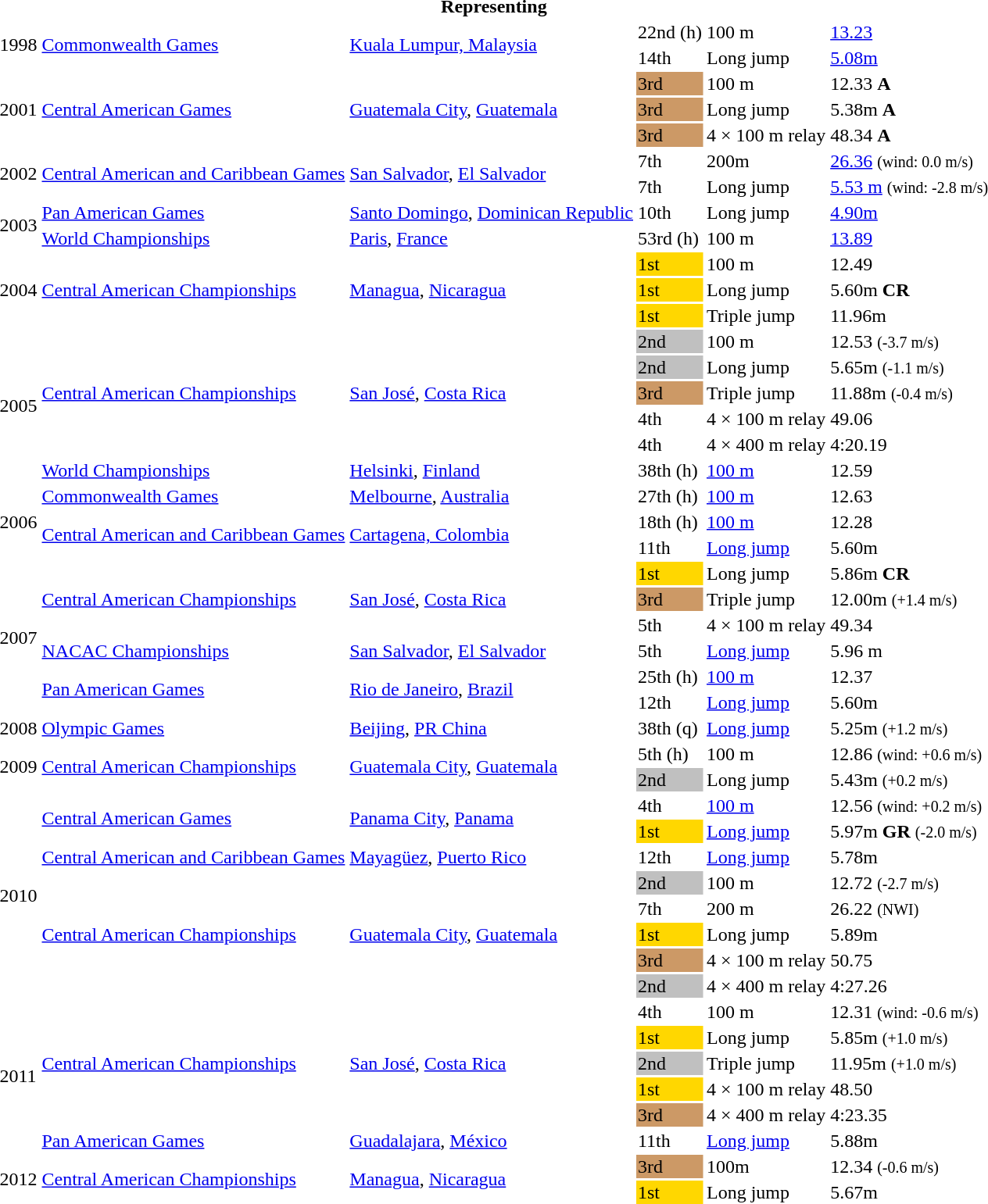<table>
<tr>
<th colspan="6">Representing </th>
</tr>
<tr>
<td rowspan=2>1998</td>
<td rowspan=2><a href='#'>Commonwealth Games</a></td>
<td rowspan=2><a href='#'>Kuala Lumpur, Malaysia</a></td>
<td>22nd (h)</td>
<td>100 m</td>
<td><a href='#'>13.23</a></td>
</tr>
<tr>
<td>14th</td>
<td>Long jump</td>
<td><a href='#'>5.08m</a></td>
</tr>
<tr>
<td rowspan = "3">2001</td>
<td rowspan = "3"><a href='#'>Central American Games</a></td>
<td rowspan = "3"><a href='#'>Guatemala City</a>, <a href='#'>Guatemala</a></td>
<td bgcolor=cc9966>3rd</td>
<td>100 m</td>
<td>12.33 <strong>A</strong></td>
</tr>
<tr>
<td bgcolor=cc9966>3rd</td>
<td>Long jump</td>
<td>5.38m <strong>A</strong></td>
</tr>
<tr>
<td bgcolor=cc9966>3rd</td>
<td>4 × 100 m relay</td>
<td>48.34 <strong>A</strong></td>
</tr>
<tr>
<td rowspan=2>2002</td>
<td rowspan=2><a href='#'>Central American and Caribbean Games</a></td>
<td rowspan=2><a href='#'>San Salvador</a>, <a href='#'>El Salvador</a></td>
<td>7th</td>
<td>200m</td>
<td><a href='#'>26.36</a> <small>(wind: 0.0 m/s)</small></td>
</tr>
<tr>
<td>7th</td>
<td>Long jump</td>
<td><a href='#'>5.53 m</a> <small>(wind: -2.8 m/s)</small></td>
</tr>
<tr>
<td rowspan = "2">2003</td>
<td><a href='#'>Pan American Games</a></td>
<td><a href='#'>Santo Domingo</a>, <a href='#'>Dominican Republic</a></td>
<td>10th</td>
<td>Long jump</td>
<td><a href='#'>4.90m</a></td>
</tr>
<tr>
<td><a href='#'>World Championships</a></td>
<td><a href='#'>Paris</a>, <a href='#'>France</a></td>
<td>53rd (h)</td>
<td>100 m</td>
<td><a href='#'>13.89</a></td>
</tr>
<tr>
<td rowspan = "3">2004</td>
<td rowspan = "3"><a href='#'>Central American Championships</a></td>
<td rowspan = "3"><a href='#'>Managua</a>, <a href='#'>Nicaragua</a></td>
<td bgcolor=gold>1st</td>
<td>100 m</td>
<td>12.49</td>
</tr>
<tr>
<td bgcolor=gold>1st</td>
<td>Long jump</td>
<td>5.60m <strong>CR</strong></td>
</tr>
<tr>
<td bgcolor=gold>1st</td>
<td>Triple jump</td>
<td>11.96m</td>
</tr>
<tr>
<td rowspan = "6">2005</td>
<td rowspan = "5"><a href='#'>Central American Championships</a></td>
<td rowspan = "5"><a href='#'>San José</a>, <a href='#'>Costa Rica</a></td>
<td bgcolor=silver>2nd</td>
<td>100 m</td>
<td>12.53 <small>(-3.7 m/s)</small></td>
</tr>
<tr>
<td bgcolor=silver>2nd</td>
<td>Long jump</td>
<td>5.65m <small>(-1.1 m/s)</small></td>
</tr>
<tr>
<td bgcolor=cc9966>3rd</td>
<td>Triple jump</td>
<td>11.88m <small>(-0.4 m/s)</small></td>
</tr>
<tr>
<td>4th</td>
<td>4 × 100 m relay</td>
<td>49.06</td>
</tr>
<tr>
<td>4th</td>
<td>4 × 400 m relay</td>
<td>4:20.19</td>
</tr>
<tr>
<td><a href='#'>World Championships</a></td>
<td><a href='#'>Helsinki</a>, <a href='#'>Finland</a></td>
<td>38th (h)</td>
<td><a href='#'>100 m</a></td>
<td>12.59</td>
</tr>
<tr>
<td rowspan=3>2006</td>
<td><a href='#'>Commonwealth Games</a></td>
<td><a href='#'>Melbourne</a>, <a href='#'>Australia</a></td>
<td>27th (h)</td>
<td><a href='#'>100 m</a></td>
<td>12.63</td>
</tr>
<tr>
<td rowspan=2><a href='#'>Central American and Caribbean Games</a></td>
<td rowspan=2><a href='#'>Cartagena, Colombia</a></td>
<td>18th (h)</td>
<td><a href='#'>100 m</a></td>
<td>12.28</td>
</tr>
<tr>
<td>11th</td>
<td><a href='#'>Long jump</a></td>
<td>5.60m</td>
</tr>
<tr>
<td rowspan = "6">2007</td>
<td rowspan = "3"><a href='#'>Central American Championships</a></td>
<td rowspan = "3"><a href='#'>San José</a>, <a href='#'>Costa Rica</a></td>
<td bgcolor=gold>1st</td>
<td>Long jump</td>
<td>5.86m <strong>CR</strong></td>
</tr>
<tr>
<td bgcolor=cc9966>3rd</td>
<td>Triple jump</td>
<td>12.00m <small>(+1.4 m/s)</small></td>
</tr>
<tr>
<td>5th</td>
<td>4 × 100 m relay</td>
<td>49.34</td>
</tr>
<tr>
<td><a href='#'>NACAC Championships</a></td>
<td><a href='#'>San Salvador</a>, <a href='#'>El Salvador</a></td>
<td>5th</td>
<td><a href='#'>Long jump</a></td>
<td>5.96 m</td>
</tr>
<tr>
<td rowspan = "2"><a href='#'>Pan American Games</a></td>
<td rowspan = "2"><a href='#'>Rio de Janeiro</a>, <a href='#'>Brazil</a></td>
<td>25th (h)</td>
<td><a href='#'>100 m</a></td>
<td>12.37</td>
</tr>
<tr>
<td>12th</td>
<td><a href='#'>Long jump</a></td>
<td>5.60m</td>
</tr>
<tr>
<td>2008</td>
<td><a href='#'>Olympic Games</a></td>
<td><a href='#'>Beijing</a>, <a href='#'>PR China</a></td>
<td>38th (q)</td>
<td><a href='#'>Long jump</a></td>
<td>5.25m <small>(+1.2 m/s)</small></td>
</tr>
<tr>
<td rowspan=2>2009</td>
<td rowspan=2><a href='#'>Central American Championships</a></td>
<td rowspan=2><a href='#'>Guatemala City</a>, <a href='#'>Guatemala</a></td>
<td>5th (h)</td>
<td>100 m</td>
<td>12.86 <small>(wind: +0.6 m/s)</small></td>
</tr>
<tr>
<td bgcolor=silver>2nd</td>
<td>Long jump</td>
<td>5.43m <small>(+0.2 m/s)</small></td>
</tr>
<tr>
<td rowspan = "8">2010</td>
<td rowspan=2><a href='#'>Central American Games</a></td>
<td rowspan=2><a href='#'>Panama City</a>, <a href='#'>Panama</a></td>
<td>4th</td>
<td><a href='#'>100 m</a></td>
<td>12.56 <small>(wind: +0.2 m/s)</small></td>
</tr>
<tr>
<td bgcolor=gold>1st</td>
<td><a href='#'>Long jump</a></td>
<td>5.97m <strong>GR</strong> <small>(-2.0 m/s)</small></td>
</tr>
<tr>
<td><a href='#'>Central American and Caribbean Games</a></td>
<td><a href='#'>Mayagüez</a>, <a href='#'>Puerto Rico</a></td>
<td>12th</td>
<td><a href='#'>Long jump</a></td>
<td>5.78m</td>
</tr>
<tr>
<td rowspan = "5"><a href='#'>Central American Championships</a></td>
<td rowspan = "5"><a href='#'>Guatemala City</a>, <a href='#'>Guatemala</a></td>
<td bgcolor=silver>2nd</td>
<td>100 m</td>
<td>12.72 <small>(-2.7 m/s)</small></td>
</tr>
<tr>
<td>7th</td>
<td>200 m</td>
<td>26.22 <small>(NWI)</small></td>
</tr>
<tr>
<td bgcolor="gold">1st</td>
<td>Long jump</td>
<td>5.89m</td>
</tr>
<tr>
<td bgcolor=cc9966>3rd</td>
<td>4 × 100 m relay</td>
<td>50.75</td>
</tr>
<tr>
<td bgcolor=silver>2nd</td>
<td>4 × 400 m relay</td>
<td>4:27.26</td>
</tr>
<tr>
<td rowspan = "6">2011</td>
<td rowspan = "5"><a href='#'>Central American Championships</a></td>
<td rowspan = "5"><a href='#'>San José</a>, <a href='#'>Costa Rica</a></td>
<td>4th</td>
<td>100 m</td>
<td>12.31 <small>(wind: -0.6 m/s)</small></td>
</tr>
<tr>
<td bgcolor=gold>1st</td>
<td>Long jump</td>
<td>5.85m <small>(+1.0 m/s)</small></td>
</tr>
<tr>
<td bgcolor=silver>2nd</td>
<td>Triple jump</td>
<td>11.95m <small>(+1.0 m/s)</small></td>
</tr>
<tr>
<td bgcolor=gold>1st</td>
<td>4 × 100 m relay</td>
<td>48.50</td>
</tr>
<tr>
<td bgcolor=cc9966>3rd</td>
<td>4 × 400 m relay</td>
<td>4:23.35</td>
</tr>
<tr>
<td><a href='#'>Pan American Games</a></td>
<td><a href='#'>Guadalajara</a>, <a href='#'>México</a></td>
<td>11th</td>
<td><a href='#'>Long jump</a></td>
<td>5.88m</td>
</tr>
<tr>
<td rowspan = "2">2012</td>
<td rowspan = "2"><a href='#'>Central American Championships</a></td>
<td rowspan = "2"><a href='#'>Managua</a>, <a href='#'>Nicaragua</a></td>
<td bgcolor=cc9966>3rd</td>
<td>100m</td>
<td>12.34 <small>(-0.6 m/s)</small></td>
</tr>
<tr>
<td bgcolor=gold>1st</td>
<td>Long jump</td>
<td>5.67m</td>
</tr>
</table>
